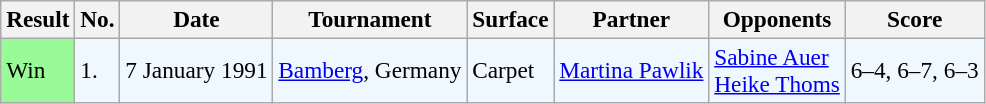<table class="wikitable" style="font-size:97%">
<tr>
<th>Result</th>
<th>No.</th>
<th>Date</th>
<th>Tournament</th>
<th>Surface</th>
<th>Partner</th>
<th>Opponents</th>
<th>Score</th>
</tr>
<tr style="background:#f0f8ff;">
<td style="background:#98fb98;">Win</td>
<td>1.</td>
<td>7 January 1991</td>
<td><a href='#'>Bamberg</a>, Germany</td>
<td>Carpet</td>
<td> <a href='#'>Martina Pawlik</a></td>
<td> <a href='#'>Sabine Auer</a> <br>  <a href='#'>Heike Thoms</a></td>
<td>6–4, 6–7, 6–3</td>
</tr>
</table>
